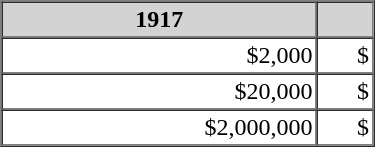<table border="1" cellpadding="2" cellspacing="0" width="250">
<tr bgcolor=lightgrey>
<th>1917</th>
<th></th>
</tr>
<tr>
<td align="right">$2,000</td>
<td align="right">$</td>
</tr>
<tr>
<td align="right">$20,000</td>
<td align="right">$</td>
</tr>
<tr>
<td align="right">$2,000,000</td>
<td align="right">$</td>
</tr>
</table>
